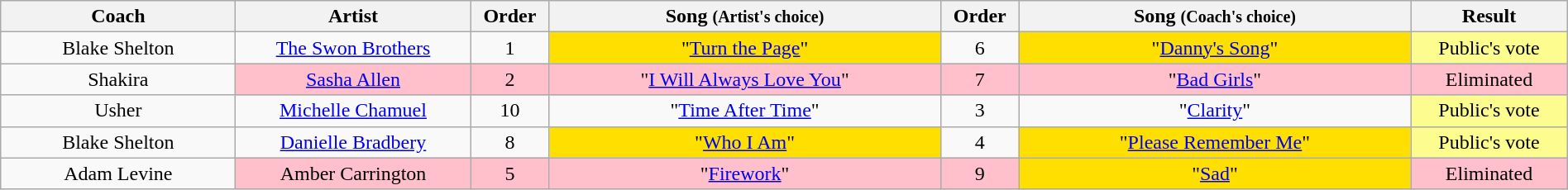<table class="wikitable" style="text-align:center; width:100%;">
<tr>
<th style="width:15%;">Coach</th>
<th style="width:15%;">Artist</th>
<th style="width:05%;">Order</th>
<th style="width:25%;">Song <small>(Artist's choice)</small></th>
<th style="width:05%;">Order</th>
<th style="width:25%;">Song <small>(Coach's choice)</small></th>
<th style="width:10%;">Result</th>
</tr>
<tr>
<td scope="row">Blake Shelton</td>
<td><a href='#'>The Swon Brothers</a></td>
<td>1</td>
<td style="background:#FEDF00;">"<a href='#'>Turn the Page</a>"</td>
<td>6</td>
<td style="background:#FEDF00;">"<a href='#'>Danny's Song</a>"</td>
<td style="background:#fdfc8f;">Public's vote</td>
</tr>
<tr>
<td scope="row">Shakira</td>
<td style="background:pink;"><a href='#'>Sasha Allen</a></td>
<td style="background:pink;">2</td>
<td style="background:pink;">"<a href='#'>I Will Always Love You</a>"</td>
<td style="background:pink;">7</td>
<td style="background:pink;">"<a href='#'>Bad Girls</a>"</td>
<td style="background:pink;">Eliminated</td>
</tr>
<tr>
<td scope="row">Usher</td>
<td><a href='#'>Michelle Chamuel</a></td>
<td>10</td>
<td>"<a href='#'>Time After Time</a>"</td>
<td>3</td>
<td>"<a href='#'>Clarity</a>"</td>
<td style="background:#fdfc8f;">Public's vote</td>
</tr>
<tr>
<td scope="row">Blake Shelton</td>
<td><a href='#'>Danielle Bradbery</a></td>
<td>8</td>
<td style="background:#FEDF00;">"<a href='#'>Who I Am</a>"</td>
<td>4</td>
<td style="background:#FEDF00;">"<a href='#'>Please Remember Me</a>"</td>
<td style="background:#fdfc8f;">Public's vote</td>
</tr>
<tr>
<td scope="row">Adam Levine</td>
<td style="background:pink;">Amber Carrington</td>
<td style="background:pink;">5</td>
<td style="background:pink;">"<a href='#'>Firework</a>"</td>
<td style="background:pink;">9</td>
<td style="background:#FEDF00;">"<a href='#'>Sad</a>"</td>
<td style="background:pink;">Eliminated</td>
</tr>
</table>
